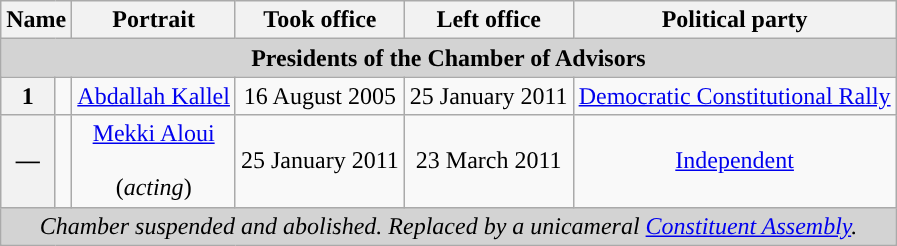<table class="wikitable" style="text-align:center">
<tr>
<th colspan=2>Name</th>
<th>Portrait</th>
<th>Took office</th>
<th>Left office</th>
<th>Political party</th>
</tr>
<tr>
<td colspan="6" bgcolor="lightgrey" align=center><strong>Presidents of the Chamber of Advisors</strong></td>
</tr>
<tr>
<th style="background:">1</th>
<td></td>
<td><a href='#'>Abdallah Kallel</a><br></td>
<td>16 August 2005</td>
<td>25 January 2011</td>
<td><a href='#'>Democratic Constitutional Rally</a></td>
</tr>
<tr>
<th style="background: ">—</th>
<td></td>
<td><a href='#'>Mekki Aloui</a><br><br>(<em>acting</em>)</td>
<td>25 January 2011</td>
<td>23 March 2011</td>
<td><a href='#'>Independent</a></td>
</tr>
<tr>
<td colspan="6" bgcolor="lightgrey" align=center><em>Chamber suspended and abolished. Replaced by a unicameral <a href='#'>Constituent Assembly</a>.</em></td>
</tr>
</table>
